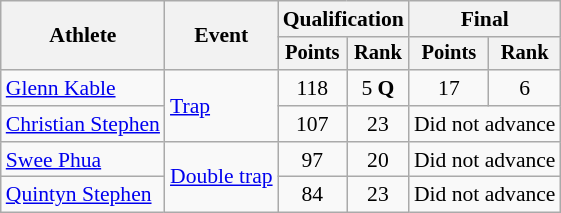<table class="wikitable" style="font-size:90%">
<tr>
<th rowspan=2>Athlete</th>
<th rowspan=2>Event</th>
<th colspan=2>Qualification</th>
<th colspan=2>Final</th>
</tr>
<tr style="font-size:95%">
<th>Points</th>
<th>Rank</th>
<th>Points</th>
<th>Rank</th>
</tr>
<tr align=center>
<td align=left><a href='#'>Glenn Kable</a></td>
<td align=left rowspan=2><a href='#'>Trap</a></td>
<td>118</td>
<td>5 <strong>Q</strong></td>
<td>17</td>
<td>6</td>
</tr>
<tr align=center>
<td align=left><a href='#'>Christian Stephen</a></td>
<td>107</td>
<td>23</td>
<td colspan=2>Did not advance</td>
</tr>
<tr align=center>
<td align=left><a href='#'>Swee Phua</a></td>
<td align=left rowspan=2><a href='#'>Double trap</a></td>
<td>97</td>
<td>20</td>
<td colspan=2>Did not advance</td>
</tr>
<tr align=center>
<td align=left><a href='#'>Quintyn Stephen</a></td>
<td>84</td>
<td>23</td>
<td colspan=2>Did not advance</td>
</tr>
</table>
